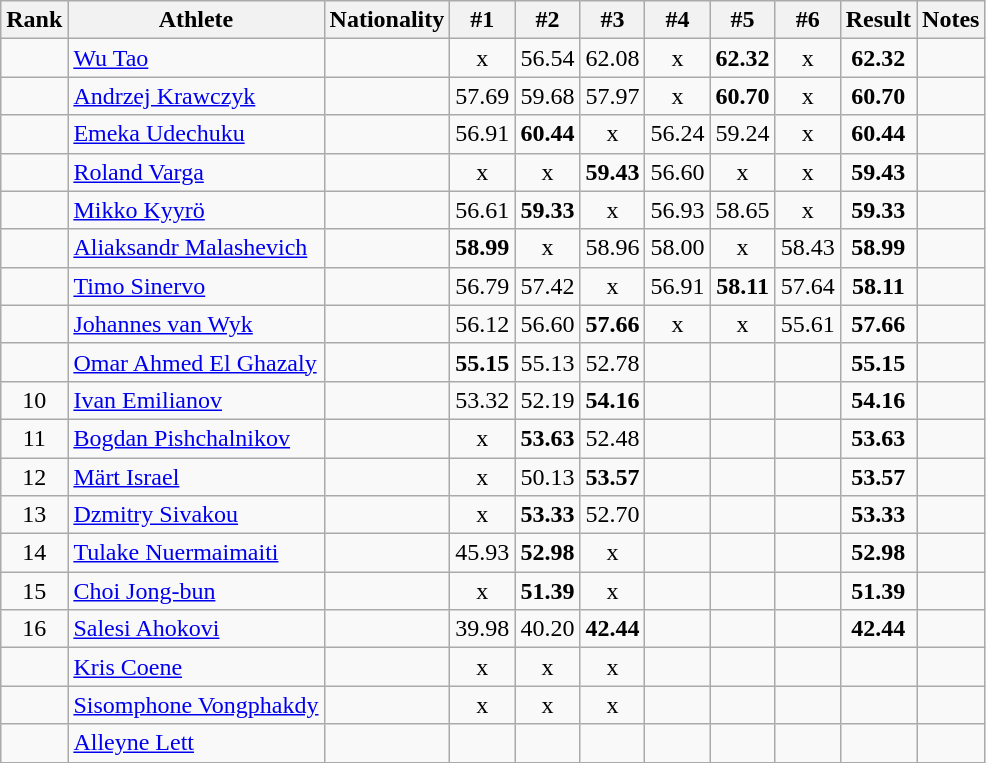<table class="wikitable sortable" style="text-align:center">
<tr>
<th>Rank</th>
<th>Athlete</th>
<th>Nationality</th>
<th>#1</th>
<th>#2</th>
<th>#3</th>
<th>#4</th>
<th>#5</th>
<th>#6</th>
<th>Result</th>
<th>Notes</th>
</tr>
<tr>
<td></td>
<td align=left><a href='#'>Wu Tao</a></td>
<td align=left></td>
<td>x</td>
<td>56.54</td>
<td>62.08</td>
<td>x</td>
<td><strong>62.32</strong></td>
<td>x</td>
<td><strong>62.32</strong></td>
<td></td>
</tr>
<tr>
<td></td>
<td align=left><a href='#'>Andrzej Krawczyk</a></td>
<td align=left></td>
<td>57.69</td>
<td>59.68</td>
<td>57.97</td>
<td>x</td>
<td><strong>60.70</strong></td>
<td>x</td>
<td><strong>60.70</strong></td>
<td></td>
</tr>
<tr>
<td></td>
<td align=left><a href='#'>Emeka Udechuku</a></td>
<td align=left></td>
<td>56.91</td>
<td><strong>60.44</strong></td>
<td>x</td>
<td>56.24</td>
<td>59.24</td>
<td>x</td>
<td><strong>60.44</strong></td>
<td></td>
</tr>
<tr>
<td></td>
<td align=left><a href='#'>Roland Varga</a></td>
<td align=left></td>
<td>x</td>
<td>x</td>
<td><strong>59.43</strong></td>
<td>56.60</td>
<td>x</td>
<td>x</td>
<td><strong>59.43</strong></td>
<td></td>
</tr>
<tr>
<td></td>
<td align=left><a href='#'>Mikko Kyyrö</a></td>
<td align=left></td>
<td>56.61</td>
<td><strong>59.33</strong></td>
<td>x</td>
<td>56.93</td>
<td>58.65</td>
<td>x</td>
<td><strong>59.33</strong></td>
<td></td>
</tr>
<tr>
<td></td>
<td align=left><a href='#'>Aliaksandr Malashevich</a></td>
<td align=left></td>
<td><strong>58.99</strong></td>
<td>x</td>
<td>58.96</td>
<td>58.00</td>
<td>x</td>
<td>58.43</td>
<td><strong>58.99</strong></td>
<td></td>
</tr>
<tr>
<td></td>
<td align=left><a href='#'>Timo Sinervo</a></td>
<td align=left></td>
<td>56.79</td>
<td>57.42</td>
<td>x</td>
<td>56.91</td>
<td><strong>58.11</strong></td>
<td>57.64</td>
<td><strong>58.11</strong></td>
<td></td>
</tr>
<tr>
<td></td>
<td align=left><a href='#'>Johannes van Wyk</a></td>
<td align=left></td>
<td>56.12</td>
<td>56.60</td>
<td><strong>57.66</strong></td>
<td>x</td>
<td>x</td>
<td>55.61</td>
<td><strong>57.66</strong></td>
<td></td>
</tr>
<tr>
<td></td>
<td align=left><a href='#'>Omar Ahmed El Ghazaly</a></td>
<td align=left></td>
<td><strong>55.15</strong></td>
<td>55.13</td>
<td>52.78</td>
<td></td>
<td></td>
<td></td>
<td><strong>55.15</strong></td>
<td></td>
</tr>
<tr>
<td>10</td>
<td align=left><a href='#'>Ivan Emilianov</a></td>
<td align=left></td>
<td>53.32</td>
<td>52.19</td>
<td><strong>54.16</strong></td>
<td></td>
<td></td>
<td></td>
<td><strong>54.16</strong></td>
<td></td>
</tr>
<tr>
<td>11</td>
<td align=left><a href='#'>Bogdan Pishchalnikov</a></td>
<td align=left></td>
<td>x</td>
<td><strong>53.63</strong></td>
<td>52.48</td>
<td></td>
<td></td>
<td></td>
<td><strong>53.63</strong></td>
<td></td>
</tr>
<tr>
<td>12</td>
<td align=left><a href='#'>Märt Israel</a></td>
<td align=left></td>
<td>x</td>
<td>50.13</td>
<td><strong>53.57</strong></td>
<td></td>
<td></td>
<td></td>
<td><strong>53.57</strong></td>
<td></td>
</tr>
<tr>
<td>13</td>
<td align=left><a href='#'>Dzmitry Sivakou</a></td>
<td align=left></td>
<td>x</td>
<td><strong>53.33</strong></td>
<td>52.70</td>
<td></td>
<td></td>
<td></td>
<td><strong>53.33</strong></td>
<td></td>
</tr>
<tr>
<td>14</td>
<td align=left><a href='#'>Tulake Nuermaimaiti</a></td>
<td align=left></td>
<td>45.93</td>
<td><strong>52.98</strong></td>
<td>x</td>
<td></td>
<td></td>
<td></td>
<td><strong>52.98</strong></td>
<td></td>
</tr>
<tr>
<td>15</td>
<td align=left><a href='#'>Choi Jong-bun</a></td>
<td align=left></td>
<td>x</td>
<td><strong>51.39</strong></td>
<td>x</td>
<td></td>
<td></td>
<td></td>
<td><strong>51.39</strong></td>
<td></td>
</tr>
<tr>
<td>16</td>
<td align=left><a href='#'>Salesi Ahokovi</a></td>
<td align=left></td>
<td>39.98</td>
<td>40.20</td>
<td><strong>42.44</strong></td>
<td></td>
<td></td>
<td></td>
<td><strong>42.44</strong></td>
<td></td>
</tr>
<tr>
<td></td>
<td align=left><a href='#'>Kris Coene</a></td>
<td align=left></td>
<td>x</td>
<td>x</td>
<td>x</td>
<td></td>
<td></td>
<td></td>
<td><strong></strong></td>
<td></td>
</tr>
<tr>
<td></td>
<td align=left><a href='#'>Sisomphone Vongphakdy</a></td>
<td align=left></td>
<td>x</td>
<td>x</td>
<td>x</td>
<td></td>
<td></td>
<td></td>
<td><strong></strong></td>
<td></td>
</tr>
<tr>
<td></td>
<td align=left><a href='#'>Alleyne Lett</a></td>
<td align=left></td>
<td></td>
<td></td>
<td></td>
<td></td>
<td></td>
<td></td>
<td><strong></strong></td>
<td></td>
</tr>
</table>
